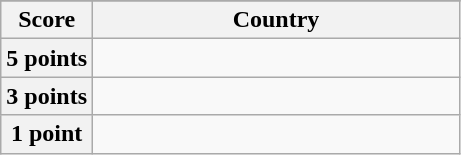<table class="wikitable">
<tr>
</tr>
<tr>
<th scope="col" width="20%">Score</th>
<th scope="col">Country</th>
</tr>
<tr>
<th scope="row">5 points</th>
<td></td>
</tr>
<tr>
<th scope="row">3 points</th>
<td></td>
</tr>
<tr>
<th scope="row">1 point</th>
<td></td>
</tr>
</table>
